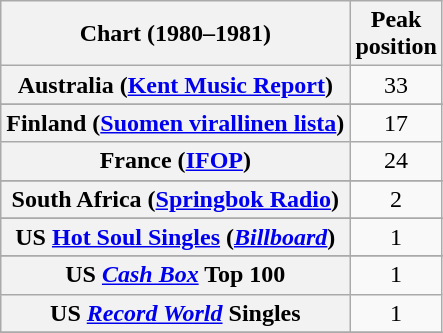<table class="wikitable sortable plainrowheaders" style="text-align:center">
<tr>
<th>Chart (1980–1981)</th>
<th>Peak<br>position</th>
</tr>
<tr>
<th scope="row">Australia (<a href='#'>Kent Music Report</a>)</th>
<td>33</td>
</tr>
<tr>
</tr>
<tr>
</tr>
<tr>
<th scope="row">Finland (<a href='#'>Suomen virallinen lista</a>)</th>
<td>17</td>
</tr>
<tr>
<th scope="row">France (<a href='#'>IFOP</a>)</th>
<td>24</td>
</tr>
<tr>
</tr>
<tr>
</tr>
<tr>
</tr>
<tr>
</tr>
<tr>
<th scope="row">South Africa (<a href='#'>Springbok Radio</a>)</th>
<td>2</td>
</tr>
<tr>
</tr>
<tr>
</tr>
<tr>
</tr>
<tr>
</tr>
<tr>
<th scope="row">US <a href='#'>Hot Soul Singles</a> (<em><a href='#'>Billboard</a></em>)</th>
<td>1</td>
</tr>
<tr>
</tr>
<tr>
<th scope="row">US <em><a href='#'>Cash Box</a></em> Top 100</th>
<td>1</td>
</tr>
<tr>
<th scope="row">US <em><a href='#'>Record World</a></em> Singles</th>
<td>1</td>
</tr>
<tr>
</tr>
</table>
